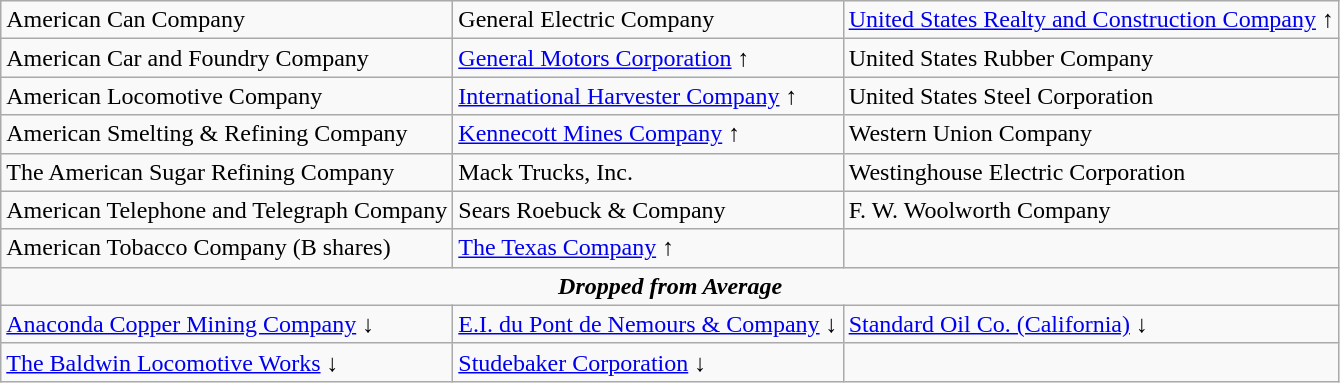<table class="wikitable" border="1">
<tr>
<td>American Can Company</td>
<td>General Electric Company</td>
<td><a href='#'>United States Realty and Construction Company</a> ↑</td>
</tr>
<tr>
<td>American Car and Foundry Company</td>
<td><a href='#'>General Motors Corporation</a> ↑</td>
<td>United States Rubber Company</td>
</tr>
<tr>
<td>American Locomotive Company</td>
<td><a href='#'>International Harvester Company</a> ↑</td>
<td>United States Steel Corporation</td>
</tr>
<tr>
<td>American Smelting & Refining Company</td>
<td><a href='#'>Kennecott Mines Company</a> ↑</td>
<td>Western Union Company</td>
</tr>
<tr>
<td>The American Sugar Refining Company</td>
<td>Mack Trucks, Inc.</td>
<td>Westinghouse Electric Corporation</td>
</tr>
<tr>
<td>American Telephone and Telegraph Company</td>
<td>Sears Roebuck & Company</td>
<td>F. W. Woolworth Company</td>
</tr>
<tr>
<td>American Tobacco Company (B shares)</td>
<td><a href='#'>The Texas Company</a> ↑</td>
</tr>
<tr>
<td colspan="3" align="center"><strong><em>Dropped from Average</em></strong></td>
</tr>
<tr>
<td><a href='#'>Anaconda Copper Mining Company</a> ↓</td>
<td><a href='#'>E.I. du Pont de Nemours & Company</a> ↓</td>
<td><a href='#'>Standard Oil Co. (California)</a> ↓</td>
</tr>
<tr>
<td><a href='#'>The Baldwin Locomotive Works</a> ↓</td>
<td><a href='#'>Studebaker Corporation</a> ↓</td>
<td></td>
</tr>
</table>
